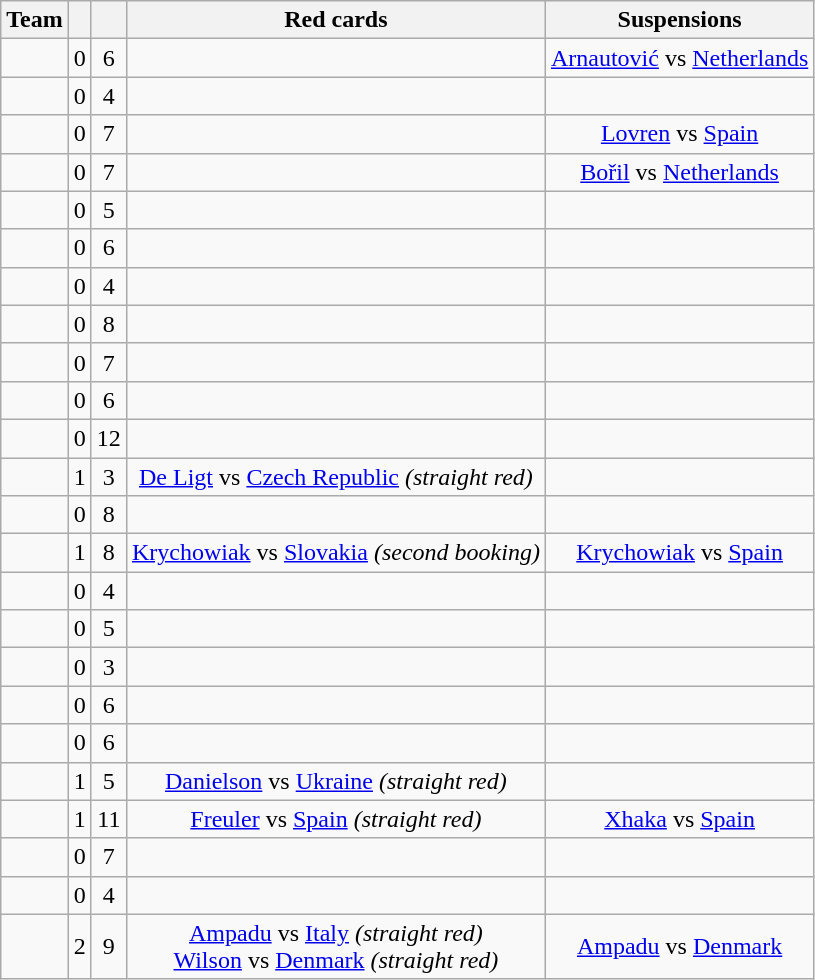<table class="wikitable sortable" style="text-align:center;">
<tr>
<th>Team</th>
<th></th>
<th></th>
<th class="unsortable">Red cards</th>
<th class="unsortable">Suspensions</th>
</tr>
<tr>
<td align="left"></td>
<td>0</td>
<td>6</td>
<td></td>
<td><a href='#'>Arnautović</a> vs <a href='#'>Netherlands</a></td>
</tr>
<tr>
<td align="left"></td>
<td>0</td>
<td>4</td>
<td></td>
<td></td>
</tr>
<tr>
<td align="left"></td>
<td>0</td>
<td>7</td>
<td></td>
<td><a href='#'>Lovren</a> vs <a href='#'>Spain</a></td>
</tr>
<tr>
<td align="left"></td>
<td>0</td>
<td>7</td>
<td></td>
<td><a href='#'>Bořil</a> vs <a href='#'>Netherlands</a></td>
</tr>
<tr>
<td align="left"></td>
<td>0</td>
<td>5</td>
<td></td>
<td></td>
</tr>
<tr>
<td align="left"></td>
<td>0</td>
<td>6</td>
<td></td>
<td></td>
</tr>
<tr>
<td align="left"></td>
<td>0</td>
<td>4</td>
<td></td>
<td></td>
</tr>
<tr>
<td align="left"></td>
<td>0</td>
<td>8</td>
<td></td>
<td></td>
</tr>
<tr>
<td align="left"></td>
<td>0</td>
<td>7</td>
<td></td>
<td></td>
</tr>
<tr>
<td align="left"></td>
<td>0</td>
<td>6</td>
<td></td>
<td></td>
</tr>
<tr>
<td align="left"></td>
<td>0</td>
<td>12</td>
<td></td>
<td></td>
</tr>
<tr>
<td align="left"></td>
<td>1</td>
<td>3</td>
<td><a href='#'>De Ligt</a> vs <a href='#'>Czech Republic</a> <em>(straight red)</em></td>
<td></td>
</tr>
<tr>
<td align="left"></td>
<td>0</td>
<td>8</td>
<td></td>
<td></td>
</tr>
<tr>
<td align="left"></td>
<td>1</td>
<td>8</td>
<td><a href='#'>Krychowiak</a> vs <a href='#'>Slovakia</a> <em>(second booking)</em></td>
<td><a href='#'>Krychowiak</a> vs <a href='#'>Spain</a></td>
</tr>
<tr>
<td align="left"></td>
<td>0</td>
<td>4</td>
<td></td>
<td></td>
</tr>
<tr>
<td align="left"></td>
<td>0</td>
<td>5</td>
<td></td>
<td></td>
</tr>
<tr>
<td align="left"></td>
<td>0</td>
<td>3</td>
<td></td>
<td></td>
</tr>
<tr>
<td align="left"></td>
<td>0</td>
<td>6</td>
<td></td>
<td></td>
</tr>
<tr>
<td align="left"></td>
<td>0</td>
<td>6</td>
<td></td>
<td></td>
</tr>
<tr>
<td align="left"></td>
<td>1</td>
<td>5</td>
<td><a href='#'>Danielson</a> vs <a href='#'>Ukraine</a> <em>(straight red)</em></td>
<td></td>
</tr>
<tr>
<td align="left"></td>
<td>1</td>
<td>11</td>
<td><a href='#'>Freuler</a> vs <a href='#'>Spain</a> <em>(straight red)</em></td>
<td><a href='#'>Xhaka</a> vs <a href='#'>Spain</a></td>
</tr>
<tr>
<td align="left"></td>
<td>0</td>
<td>7</td>
<td></td>
<td></td>
</tr>
<tr>
<td align="left"></td>
<td>0</td>
<td>4</td>
<td></td>
<td></td>
</tr>
<tr>
<td align="left"></td>
<td>2</td>
<td>9</td>
<td><a href='#'>Ampadu</a> vs <a href='#'>Italy</a> <em>(straight red)</em><br><a href='#'>Wilson</a> vs <a href='#'>Denmark</a> <em>(straight red)</em></td>
<td><a href='#'>Ampadu</a> vs <a href='#'>Denmark</a></td>
</tr>
</table>
